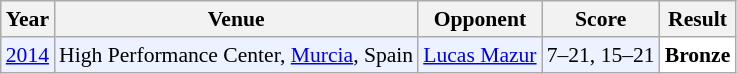<table class="sortable wikitable" style="font-size: 90%;">
<tr>
<th>Year</th>
<th>Venue</th>
<th>Opponent</th>
<th>Score</th>
<th>Result</th>
</tr>
<tr style="background:#ECF2FF">
<td align="center"><a href='#'>2014</a></td>
<td align="left">High Performance Center, <a href='#'>Murcia</a>, Spain</td>
<td align="left"> <a href='#'>Lucas Mazur</a></td>
<td align="left">7–21, 15–21</td>
<td style="text-align:left; background:white"> <strong>Bronze</strong></td>
</tr>
</table>
